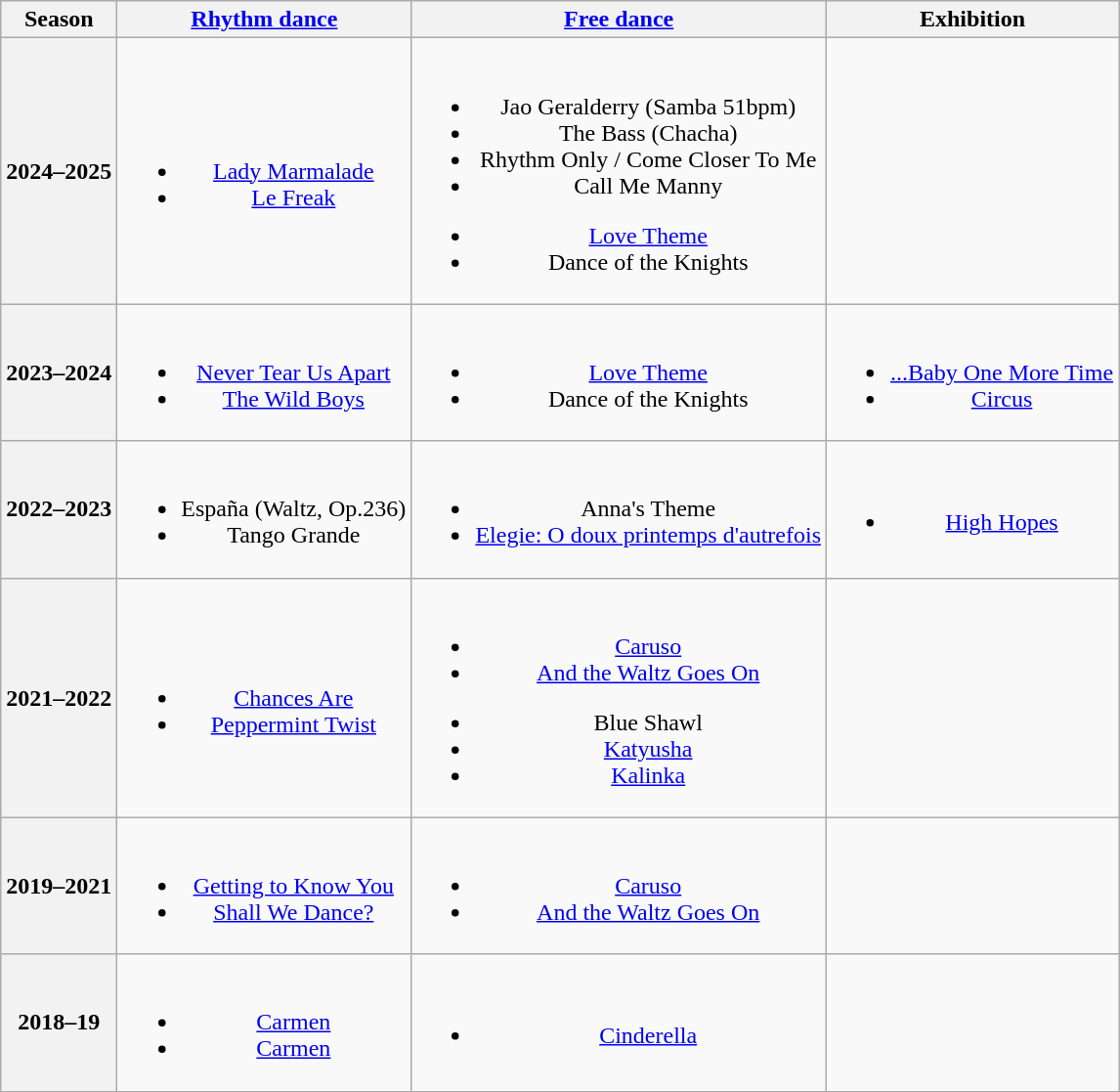<table class="wikitable" style="text-align:center">
<tr>
<th>Season</th>
<th><a href='#'>Rhythm dance</a></th>
<th><a href='#'>Free dance</a></th>
<th>Exhibition</th>
</tr>
<tr>
<th>2024–2025 <br> </th>
<td><br><ul><li><a href='#'>Lady Marmalade</a> <br> </li><li><a href='#'>Le Freak</a> <br> </li></ul></td>
<td><br><ul><li>Jao Geralderry (Samba 51bpm)</li><li>The Bass (Chacha) <br> </li><li>Rhythm Only / Come Closer To Me <br> </li><li>Call Me Manny <br> </li></ul><ul><li><a href='#'>Love Theme</a> <br> </li><li>Dance of the Knights <br> </li></ul></td>
<td></td>
</tr>
<tr>
<th>2023–2024 <br> </th>
<td><br><ul><li><a href='#'>Never Tear Us Apart</a> <br></li><li><a href='#'>The Wild Boys</a> <br> </li></ul></td>
<td><br><ul><li><a href='#'>Love Theme</a> <br> </li><li>Dance of the Knights <br> </li></ul></td>
<td><br><ul><li><a href='#'>...Baby One More Time</a></li><li><a href='#'>Circus</a> <br></li></ul></td>
</tr>
<tr>
<th>2022–2023 <br></th>
<td><br><ul><li>  España (Waltz, Op.236) <br> </li><li> Tango Grande <br> </li></ul></td>
<td><br><ul><li>Anna's Theme <br> </li><li><a href='#'>Elegie: O doux printemps d'autrefois</a> <br> </li></ul></td>
<td><br><ul><li><a href='#'>High Hopes</a> <br></li></ul></td>
</tr>
<tr>
<th>2021–2022 <br></th>
<td><br><ul><li> <a href='#'>Chances Are</a><br></li><li> <a href='#'>Peppermint Twist</a> <br> </li></ul></td>
<td><br><ul><li><a href='#'>Caruso</a> <br> </li><li><a href='#'>And the Waltz Goes On</a> <br> </li></ul><ul><li>Blue Shawl <br> </li><li><a href='#'>Katyusha</a> <br> </li><li><a href='#'>Kalinka</a> <br> </li></ul></td>
<td></td>
</tr>
<tr>
<th>2019–2021 <br> </th>
<td><br><ul><li> <a href='#'>Getting to Know You</a></li><li> <a href='#'>Shall We Dance?</a><br></li></ul></td>
<td><br><ul><li><a href='#'>Caruso</a> <br> </li><li><a href='#'>And the Waltz Goes On</a> <br> </li></ul></td>
<td></td>
</tr>
<tr>
<th>2018–19 <br> </th>
<td><br><ul><li> <a href='#'>Carmen</a></li><li> <a href='#'>Carmen</a><br></li></ul></td>
<td><br><ul><li><a href='#'>Cinderella</a><br></li></ul></td>
<td></td>
</tr>
</table>
